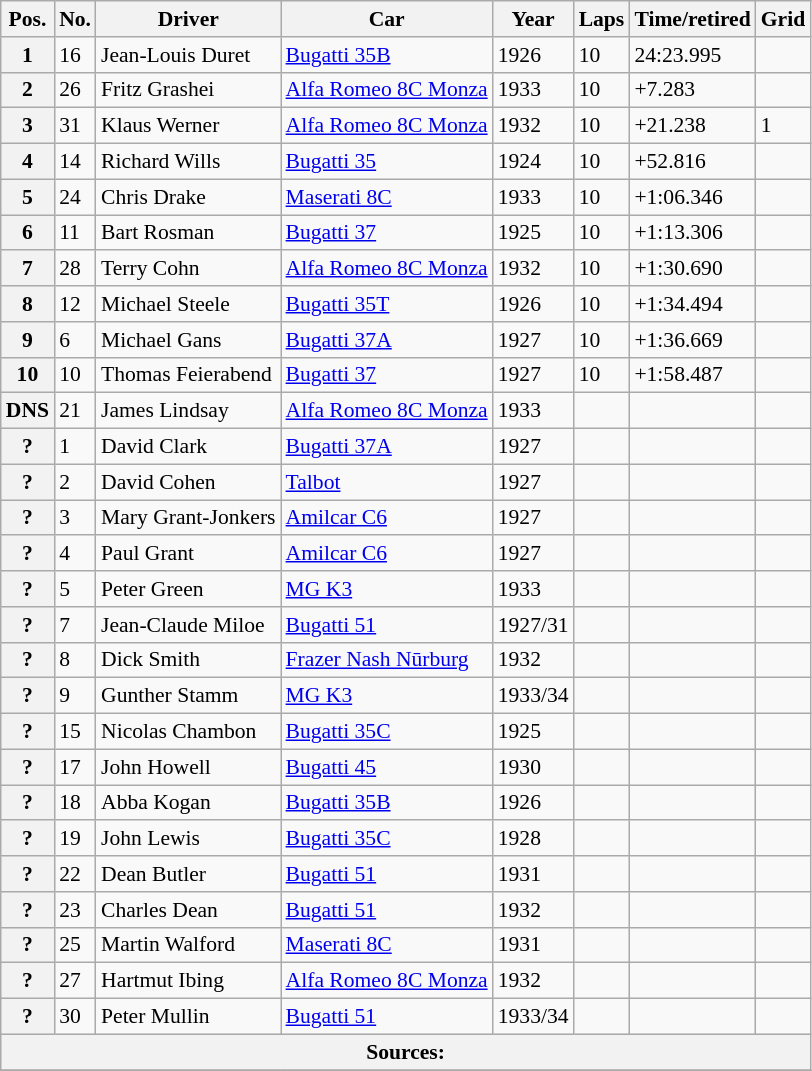<table class="wikitable" style="font-size:90%">
<tr>
<th>Pos.</th>
<th>No.</th>
<th>Driver</th>
<th>Car</th>
<th>Year</th>
<th>Laps</th>
<th>Time/retired</th>
<th>Grid</th>
</tr>
<tr>
<th>1</th>
<td>16</td>
<td> Jean-Louis Duret</td>
<td><a href='#'>Bugatti 35B</a></td>
<td>1926</td>
<td>10</td>
<td>24:23.995</td>
<td></td>
</tr>
<tr>
<th>2</th>
<td>26</td>
<td> Fritz Grashei</td>
<td><a href='#'>Alfa Romeo 8C Monza</a></td>
<td>1933</td>
<td>10</td>
<td>+7.283</td>
<td></td>
</tr>
<tr>
<th>3</th>
<td>31</td>
<td> Klaus Werner</td>
<td><a href='#'>Alfa Romeo 8C Monza</a></td>
<td>1932</td>
<td>10</td>
<td>+21.238</td>
<td>1</td>
</tr>
<tr>
<th>4</th>
<td>14</td>
<td> Richard Wills</td>
<td><a href='#'>Bugatti 35</a></td>
<td>1924</td>
<td>10</td>
<td>+52.816</td>
<td></td>
</tr>
<tr>
<th>5</th>
<td>24</td>
<td> Chris Drake</td>
<td><a href='#'>Maserati 8C</a></td>
<td>1933</td>
<td>10</td>
<td>+1:06.346</td>
<td></td>
</tr>
<tr>
<th>6</th>
<td>11</td>
<td> Bart Rosman</td>
<td><a href='#'>Bugatti 37</a></td>
<td>1925</td>
<td>10</td>
<td>+1:13.306</td>
<td></td>
</tr>
<tr>
<th>7</th>
<td>28</td>
<td> Terry Cohn</td>
<td><a href='#'>Alfa Romeo 8C Monza</a></td>
<td>1932</td>
<td>10</td>
<td>+1:30.690</td>
<td></td>
</tr>
<tr>
<th>8</th>
<td>12</td>
<td> Michael Steele</td>
<td><a href='#'>Bugatti 35T</a></td>
<td>1926</td>
<td>10</td>
<td>+1:34.494</td>
<td></td>
</tr>
<tr>
<th>9</th>
<td>6</td>
<td> Michael Gans</td>
<td><a href='#'>Bugatti 37A</a></td>
<td>1927</td>
<td>10</td>
<td>+1:36.669</td>
<td></td>
</tr>
<tr>
<th>10</th>
<td>10</td>
<td> Thomas Feierabend</td>
<td><a href='#'>Bugatti 37</a></td>
<td>1927</td>
<td>10</td>
<td>+1:58.487</td>
<td></td>
</tr>
<tr>
<th>DNS</th>
<td>21</td>
<td> James Lindsay</td>
<td><a href='#'>Alfa Romeo 8C Monza</a></td>
<td>1933</td>
<td></td>
<td></td>
<td></td>
</tr>
<tr>
<th>?</th>
<td>1</td>
<td> David Clark</td>
<td><a href='#'>Bugatti 37A</a></td>
<td>1927</td>
<td></td>
<td></td>
<td></td>
</tr>
<tr>
<th>?</th>
<td>2</td>
<td> David Cohen</td>
<td><a href='#'>Talbot</a></td>
<td>1927</td>
<td></td>
<td></td>
<td></td>
</tr>
<tr>
<th>?</th>
<td>3</td>
<td> Mary Grant-Jonkers</td>
<td><a href='#'>Amilcar C6</a></td>
<td>1927</td>
<td></td>
<td></td>
<td></td>
</tr>
<tr>
<th>?</th>
<td>4</td>
<td> Paul Grant</td>
<td><a href='#'>Amilcar C6</a></td>
<td>1927</td>
<td></td>
<td></td>
<td></td>
</tr>
<tr>
<th>?</th>
<td>5</td>
<td> Peter Green</td>
<td><a href='#'>MG K3</a></td>
<td>1933</td>
<td></td>
<td></td>
<td></td>
</tr>
<tr>
<th>?</th>
<td>7</td>
<td> Jean-Claude Miloe</td>
<td><a href='#'>Bugatti 51</a></td>
<td>1927/31</td>
<td></td>
<td></td>
<td></td>
</tr>
<tr>
<th>?</th>
<td>8</td>
<td> Dick Smith</td>
<td><a href='#'>Frazer Nash Nūrburg</a></td>
<td>1932</td>
<td></td>
<td></td>
<td></td>
</tr>
<tr>
<th>?</th>
<td>9</td>
<td> Gunther Stamm</td>
<td><a href='#'>MG K3</a></td>
<td>1933/34</td>
<td></td>
<td></td>
<td></td>
</tr>
<tr>
<th>?</th>
<td>15</td>
<td> Nicolas Chambon</td>
<td><a href='#'>Bugatti 35C</a></td>
<td>1925</td>
<td></td>
<td></td>
<td></td>
</tr>
<tr>
<th>?</th>
<td>17</td>
<td> John Howell</td>
<td><a href='#'>Bugatti 45</a></td>
<td>1930</td>
<td></td>
<td></td>
<td></td>
</tr>
<tr>
<th>?</th>
<td>18</td>
<td> Abba Kogan</td>
<td><a href='#'>Bugatti 35B</a></td>
<td>1926</td>
<td></td>
<td></td>
<td></td>
</tr>
<tr>
<th>?</th>
<td>19</td>
<td> John Lewis</td>
<td><a href='#'>Bugatti 35C</a></td>
<td>1928</td>
<td></td>
<td></td>
<td></td>
</tr>
<tr>
<th>?</th>
<td>22</td>
<td> Dean Butler</td>
<td><a href='#'>Bugatti 51</a></td>
<td>1931</td>
<td></td>
<td></td>
<td></td>
</tr>
<tr>
<th>?</th>
<td>23</td>
<td> Charles Dean</td>
<td><a href='#'>Bugatti 51</a></td>
<td>1932</td>
<td></td>
<td></td>
<td></td>
</tr>
<tr>
<th>?</th>
<td>25</td>
<td> Martin Walford</td>
<td><a href='#'>Maserati 8C</a></td>
<td>1931</td>
<td></td>
<td></td>
<td></td>
</tr>
<tr>
<th>?</th>
<td>27</td>
<td> Hartmut Ibing</td>
<td><a href='#'>Alfa Romeo 8C Monza</a></td>
<td>1932</td>
<td></td>
<td></td>
<td></td>
</tr>
<tr>
<th>?</th>
<td>30</td>
<td> Peter Mullin</td>
<td><a href='#'>Bugatti 51</a></td>
<td>1933/34</td>
<td></td>
<td></td>
<td></td>
</tr>
<tr style="background-color:#E5E4E2" align="center">
<th colspan=8>Sources:</th>
</tr>
<tr>
</tr>
</table>
